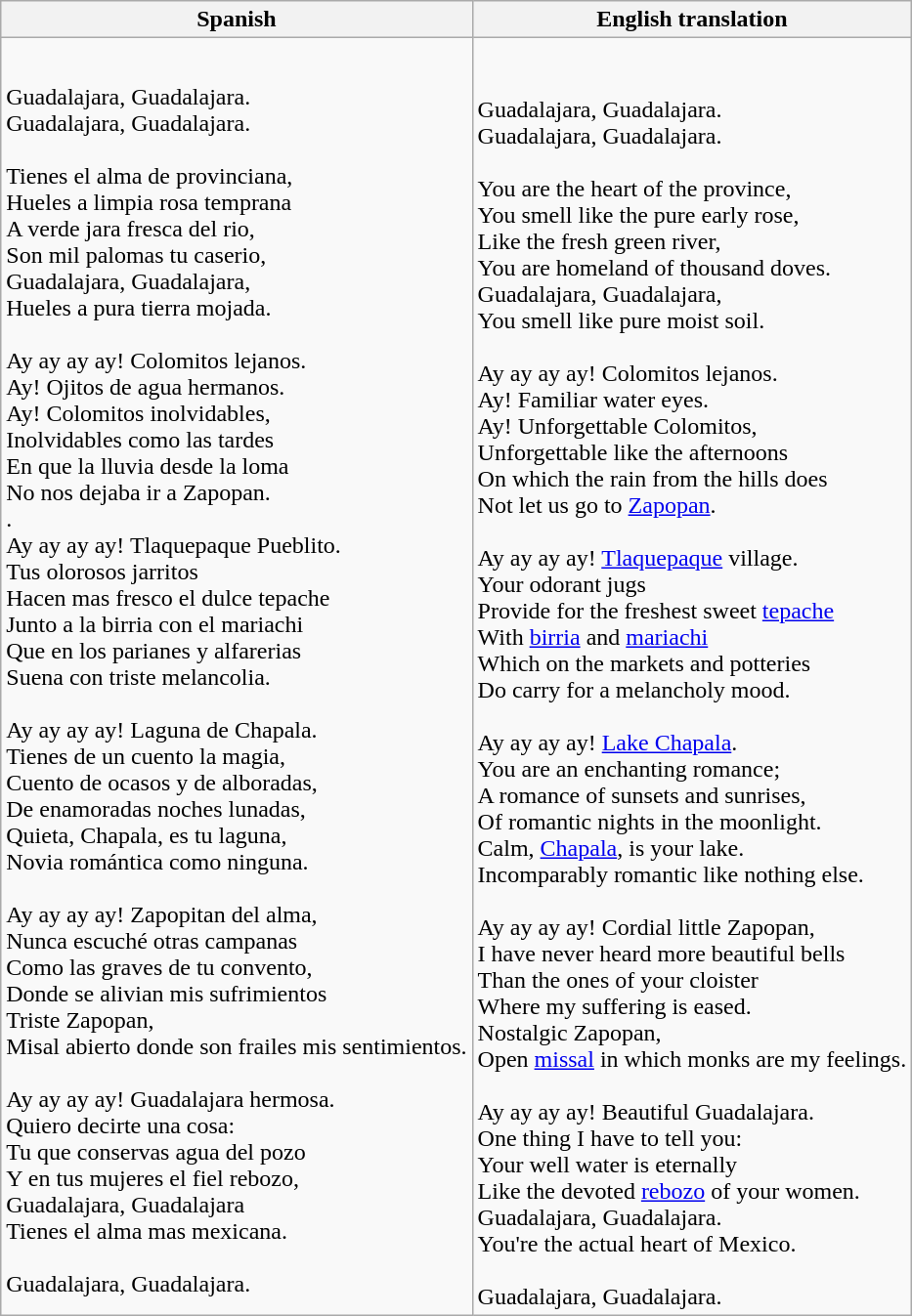<table class="wikitable" border="0"">
<tr>
<th><strong>Spanish</strong></th>
<th><strong>English translation</strong></th>
</tr>
<tr>
<td><br>Guadalajara, Guadalajara.<br>
Guadalajara, Guadalajara.<br>
<br>
Tienes el alma de provinciana,<br>		
Hueles a limpia rosa temprana <br>		
A verde jara fresca del rio,<br>		
Son mil palomas tu caserio,<br>		 
Guadalajara, Guadalajara,<br>
Hueles a pura tierra mojada.<br>		
<br>
Ay ay ay ay! Colomitos lejanos.<br>
Ay! Ojitos de agua hermanos.<br>		
Ay! Colomitos inolvidables, <br>		
Inolvidables como las tardes<br>		
En que la lluvia desde la loma<br>		
No nos dejaba ir a Zapopan.<br>		.
<br>
Ay ay ay ay! Tlaquepaque Pueblito.<br>
Tus olorosos jarritos<br>
Hacen mas fresco el dulce tepache<br>
Junto a la birria con el mariachi<br>	
Que en los parianes y alfarerias<br> 
Suena con triste melancolia.<br>
<br>
Ay ay ay ay! Laguna de Chapala.<br>	
Tienes de un cuento la magia,<br>
Cuento de ocasos y de alboradas,<br>
De enamoradas noches lunadas,<br>
Quieta, Chapala, es tu laguna,<br>
Novia romántica como ninguna.<br>
<br>
Ay ay ay ay! Zapopitan del alma,<br>
Nunca escuché otras campanas<br>
Como las graves de tu convento,<br>
Donde se alivian mis sufrimientos<br>
Triste Zapopan, <br>
Misal abierto donde son frailes mis sentimientos. <br>
<br>
Ay ay ay ay! Guadalajara hermosa.<br>
Quiero decirte una cosa:<br>
Tu que conservas agua del pozo<br>
Y en tus mujeres el fiel rebozo, <br>
Guadalajara, Guadalajara<br>
Tienes el alma mas mexicana.<br>
<br>
Guadalajara, Guadalajara.</td>
<td><br><br>
Guadalajara, Guadalajara.<br>
Guadalajara, Guadalajara.<br>
<br>
You are the heart of the province,<br>
You smell like the pure early rose,<br>
Like the fresh green river, <br>
You are homeland of thousand doves. <br>
Guadalajara, Guadalajara, <br>
You smell like pure moist soil.<br>
<br>
Ay ay ay ay! Colomitos lejanos.<br>
Ay! Familiar water eyes. <br>
Ay! Unforgettable Colomitos, <br>
Unforgettable like the afternoons<br>
On which the rain from the hills does<br>
Not let us go to <a href='#'>Zapopan</a>. <br>
<br>
Ay ay ay ay! <a href='#'>Tlaquepaque</a> village. <br>
Your odorant jugs<br>
Provide for the freshest sweet <a href='#'>tepache</a> <br>
With <a href='#'>birria</a> and <a href='#'>mariachi</a> <br>
Which on the markets and potteries<br>
Do carry for a melancholy mood. <br>
<br>
Ay ay ay ay! <a href='#'>Lake Chapala</a>. <br>
You are an enchanting romance; <br>
A romance of sunsets and sunrises, <br>
Of romantic nights in the moonlight. <br>
Calm, <a href='#'>Chapala</a>, is your lake. <br>
Incomparably romantic like nothing else. <br>
<br>
Ay ay ay ay! Cordial little Zapopan, <br>
I have never heard more beautiful bells<br>
Than the ones of your cloister<br>
Where my suffering is eased. <br>
Nostalgic Zapopan, <br>
Open <a href='#'>missal</a> in which monks are my feelings. <br>
<br>
Ay ay ay ay! Beautiful Guadalajara. <br>
One thing I have to tell you: <br>
Your well water is eternally<br>
Like the devoted <a href='#'>rebozo</a> of your women. <br>
Guadalajara, Guadalajara. <br>
You're the actual heart of Mexico. <br>
<br>
Guadalajara, Guadalajara.</td>
</tr>
</table>
